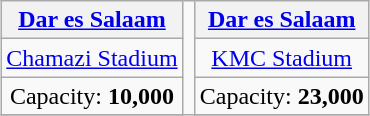<table class="wikitable" style="text-align:center; margin:0.2em auto;">
<tr>
<th><a href='#'>Dar es Salaam</a></th>
<td rowspan="4"></td>
<th><a href='#'>Dar es Salaam</a></th>
</tr>
<tr>
<td><a href='#'>Chamazi Stadium</a></td>
<td><a href='#'>KMC Stadium</a></td>
</tr>
<tr>
<td>Capacity: <strong>10,000</strong></td>
<td>Capacity: <strong>23,000</strong></td>
</tr>
<tr>
</tr>
</table>
